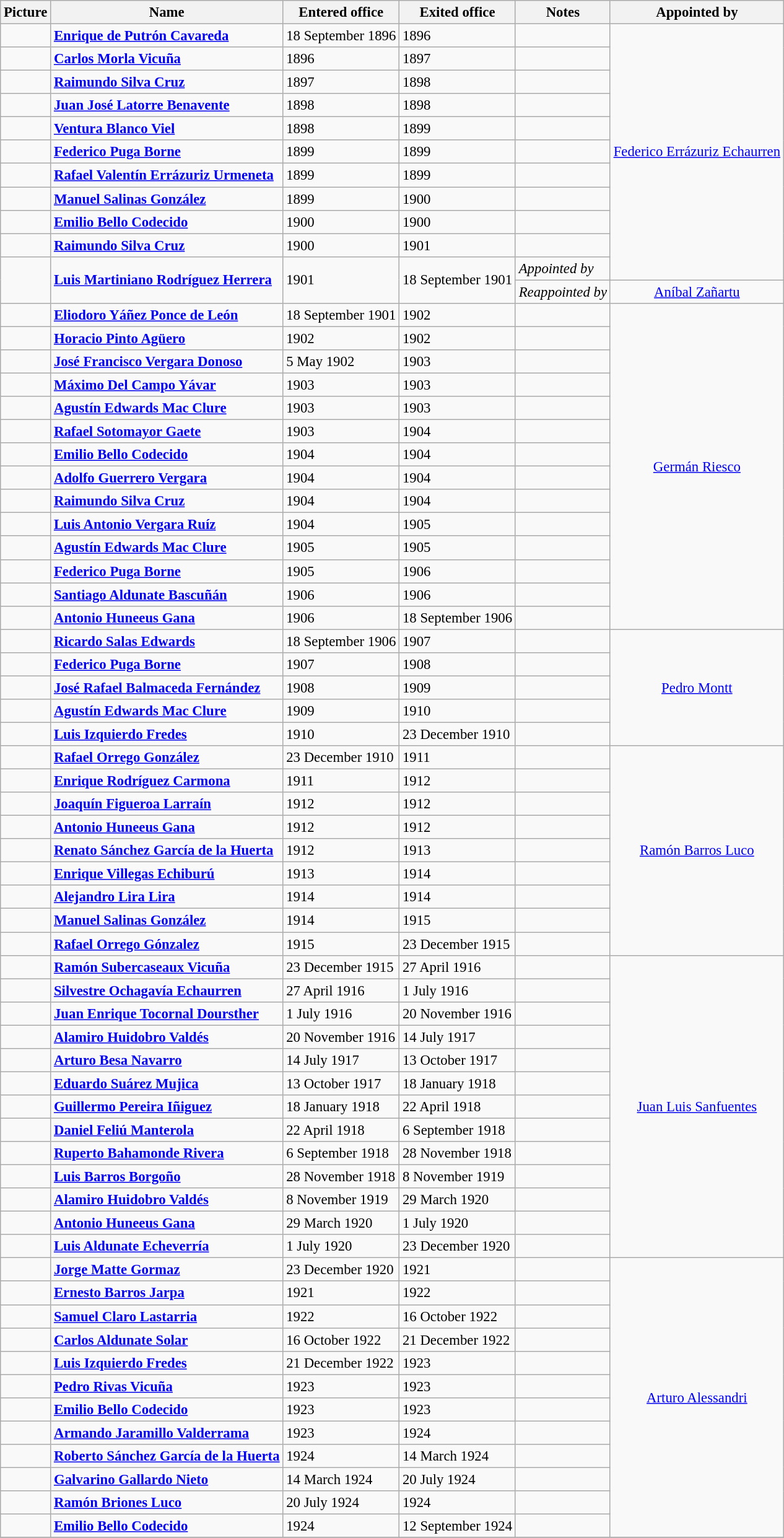<table class="wikitable" style="margin:1em auto; font-size:95%;">
<tr>
<th>Picture</th>
<th>Name</th>
<th>Entered office</th>
<th>Exited office</th>
<th>Notes</th>
<th>Appointed by</th>
</tr>
<tr>
<td></td>
<td><strong><a href='#'>Enrique de Putrón Cavareda</a></strong></td>
<td>18 September 1896</td>
<td>1896</td>
<td></td>
<td rowspan=11 align=center><a href='#'>Federico Errázuriz Echaurren</a></td>
</tr>
<tr>
<td></td>
<td><strong><a href='#'>Carlos Morla Vicuña</a></strong></td>
<td>1896</td>
<td>1897</td>
<td></td>
</tr>
<tr>
<td></td>
<td><strong><a href='#'>Raimundo Silva Cruz</a></strong></td>
<td>1897</td>
<td>1898</td>
<td></td>
</tr>
<tr>
<td></td>
<td><strong><a href='#'>Juan José Latorre Benavente</a></strong></td>
<td>1898</td>
<td>1898</td>
<td></td>
</tr>
<tr>
<td></td>
<td><strong><a href='#'>Ventura Blanco Viel</a></strong></td>
<td>1898</td>
<td>1899</td>
<td></td>
</tr>
<tr>
<td></td>
<td><strong><a href='#'>Federico Puga Borne</a></strong></td>
<td>1899</td>
<td>1899</td>
<td></td>
</tr>
<tr>
<td></td>
<td><strong><a href='#'>Rafael Valentín Errázuriz Urmeneta</a></strong></td>
<td>1899</td>
<td>1899</td>
<td></td>
</tr>
<tr>
<td></td>
<td><strong><a href='#'>Manuel Salinas González</a></strong></td>
<td>1899</td>
<td>1900</td>
<td></td>
</tr>
<tr>
<td></td>
<td><strong><a href='#'>Emilio Bello Codecido</a></strong></td>
<td>1900</td>
<td>1900</td>
<td></td>
</tr>
<tr>
<td></td>
<td><strong><a href='#'>Raimundo Silva Cruz</a></strong></td>
<td>1900</td>
<td>1901</td>
<td></td>
</tr>
<tr>
<td rowspan=2 align=left></td>
<td rowspan=2 align=left><strong><a href='#'>Luis Martiniano Rodríguez Herrera</a></strong></td>
<td rowspan=2 align=left>1901</td>
<td rowspan=2 align=left>18 September 1901</td>
<td><em>Appointed by</em></td>
</tr>
<tr>
<td><em>Reappointed by</em></td>
<td align=center><a href='#'>Aníbal Zañartu</a></td>
</tr>
<tr>
<td></td>
<td><strong><a href='#'>Eliodoro Yáñez Ponce de León</a></strong></td>
<td>18 September 1901</td>
<td>1902</td>
<td></td>
<td rowspan=14 align=center><a href='#'>Germán Riesco</a></td>
</tr>
<tr>
<td></td>
<td><strong><a href='#'>Horacio Pinto Agüero</a></strong></td>
<td>1902</td>
<td>1902</td>
<td></td>
</tr>
<tr>
<td></td>
<td><strong><a href='#'>José Francisco Vergara Donoso</a></strong></td>
<td>5 May 1902</td>
<td>1903</td>
<td></td>
</tr>
<tr>
<td></td>
<td><strong><a href='#'>Máximo Del Campo Yávar</a></strong></td>
<td>1903</td>
<td>1903</td>
<td></td>
</tr>
<tr>
<td></td>
<td><strong><a href='#'>Agustín Edwards Mac Clure</a></strong></td>
<td>1903</td>
<td>1903</td>
<td></td>
</tr>
<tr>
<td></td>
<td><strong><a href='#'>Rafael Sotomayor Gaete</a></strong></td>
<td>1903</td>
<td>1904</td>
<td></td>
</tr>
<tr>
<td></td>
<td><strong><a href='#'>Emilio Bello Codecido</a></strong></td>
<td>1904</td>
<td>1904</td>
<td></td>
</tr>
<tr>
<td></td>
<td><strong><a href='#'>Adolfo Guerrero Vergara</a></strong></td>
<td>1904</td>
<td>1904</td>
<td></td>
</tr>
<tr>
<td></td>
<td><strong><a href='#'>Raimundo Silva Cruz</a></strong></td>
<td>1904</td>
<td>1904</td>
<td></td>
</tr>
<tr>
<td></td>
<td><strong><a href='#'>Luis Antonio Vergara Ruíz</a></strong></td>
<td>1904</td>
<td>1905</td>
<td></td>
</tr>
<tr>
<td></td>
<td><strong><a href='#'>Agustín Edwards Mac Clure</a></strong></td>
<td>1905</td>
<td>1905</td>
<td></td>
</tr>
<tr>
<td></td>
<td><strong><a href='#'>Federico Puga Borne</a></strong></td>
<td>1905</td>
<td>1906</td>
<td></td>
</tr>
<tr>
<td></td>
<td><strong><a href='#'>Santiago Aldunate Bascuñán</a></strong></td>
<td>1906</td>
<td>1906</td>
<td></td>
</tr>
<tr>
<td></td>
<td><strong><a href='#'>Antonio Huneeus Gana</a></strong></td>
<td>1906</td>
<td>18 September 1906</td>
<td></td>
</tr>
<tr>
<td></td>
<td><strong><a href='#'>Ricardo Salas Edwards</a></strong></td>
<td>18 September 1906</td>
<td>1907</td>
<td></td>
<td rowspan=5 align=center><a href='#'>Pedro Montt</a></td>
</tr>
<tr>
<td></td>
<td><strong><a href='#'>Federico Puga Borne</a></strong></td>
<td>1907</td>
<td>1908</td>
<td></td>
</tr>
<tr>
<td></td>
<td><strong><a href='#'>José Rafael Balmaceda Fernández</a></strong></td>
<td>1908</td>
<td>1909</td>
<td></td>
</tr>
<tr>
<td></td>
<td><strong><a href='#'>Agustín Edwards Mac Clure</a></strong></td>
<td>1909</td>
<td>1910</td>
<td></td>
</tr>
<tr>
<td></td>
<td><strong><a href='#'>Luis Izquierdo Fredes</a></strong></td>
<td>1910</td>
<td>23 December 1910</td>
<td></td>
</tr>
<tr>
<td></td>
<td><strong><a href='#'>Rafael Orrego González</a></strong></td>
<td>23 December 1910</td>
<td>1911</td>
<td></td>
<td rowspan=9 align=center><a href='#'>Ramón Barros Luco</a></td>
</tr>
<tr>
<td></td>
<td><strong><a href='#'>Enrique Rodríguez Carmona</a></strong></td>
<td>1911</td>
<td>1912</td>
<td></td>
</tr>
<tr>
<td></td>
<td><strong><a href='#'>Joaquín Figueroa Larraín</a></strong></td>
<td>1912</td>
<td>1912</td>
<td></td>
</tr>
<tr>
<td></td>
<td><strong><a href='#'>Antonio Huneeus Gana</a></strong></td>
<td>1912</td>
<td>1912</td>
<td></td>
</tr>
<tr>
<td></td>
<td><strong><a href='#'>Renato Sánchez García de la Huerta</a></strong></td>
<td>1912</td>
<td>1913</td>
<td></td>
</tr>
<tr>
<td></td>
<td><strong><a href='#'>Enrique Villegas Echiburú</a></strong></td>
<td>1913</td>
<td>1914</td>
<td></td>
</tr>
<tr>
<td></td>
<td><strong><a href='#'>Alejandro Lira Lira</a></strong></td>
<td>1914</td>
<td>1914</td>
<td></td>
</tr>
<tr>
<td></td>
<td><strong><a href='#'>Manuel Salinas González</a></strong></td>
<td>1914</td>
<td>1915</td>
<td></td>
</tr>
<tr>
<td></td>
<td><strong><a href='#'>Rafael Orrego Gónzalez</a></strong></td>
<td>1915</td>
<td>23 December 1915</td>
<td></td>
</tr>
<tr>
<td></td>
<td><strong><a href='#'>Ramón Subercaseaux Vicuña</a></strong></td>
<td>23 December 1915</td>
<td>27 April 1916</td>
<td></td>
<td rowspan=13 align=center><a href='#'>Juan Luis Sanfuentes</a></td>
</tr>
<tr>
<td></td>
<td><strong><a href='#'>Silvestre Ochagavía Echaurren</a></strong></td>
<td>27 April 1916</td>
<td>1 July 1916</td>
<td></td>
</tr>
<tr>
<td></td>
<td><strong><a href='#'>Juan Enrique Tocornal Doursther</a></strong></td>
<td>1 July 1916</td>
<td>20 November 1916</td>
<td></td>
</tr>
<tr>
<td></td>
<td><strong><a href='#'>Alamiro Huidobro Valdés</a></strong></td>
<td>20 November 1916</td>
<td>14 July 1917</td>
<td></td>
</tr>
<tr>
<td></td>
<td><strong><a href='#'>Arturo Besa Navarro</a></strong></td>
<td>14 July 1917</td>
<td>13 October 1917</td>
<td></td>
</tr>
<tr>
<td></td>
<td><strong><a href='#'>Eduardo Suárez Mujica</a></strong></td>
<td>13 October 1917</td>
<td>18 January 1918</td>
<td></td>
</tr>
<tr>
<td></td>
<td><strong><a href='#'>Guillermo Pereira Iñiguez</a></strong></td>
<td>18 January 1918</td>
<td>22 April 1918</td>
<td></td>
</tr>
<tr>
<td></td>
<td><strong><a href='#'>Daniel Feliú Manterola</a></strong></td>
<td>22 April 1918</td>
<td>6 September 1918</td>
<td></td>
</tr>
<tr>
<td></td>
<td><strong><a href='#'>Ruperto Bahamonde Rivera</a></strong></td>
<td>6 September 1918</td>
<td>28 November 1918</td>
<td></td>
</tr>
<tr>
<td></td>
<td><strong><a href='#'>Luis Barros Borgoño</a></strong></td>
<td>28 November 1918</td>
<td>8 November 1919</td>
<td></td>
</tr>
<tr>
<td></td>
<td><strong><a href='#'>Alamiro Huidobro Valdés</a></strong></td>
<td>8 November 1919</td>
<td>29 March 1920</td>
<td></td>
</tr>
<tr>
<td></td>
<td><strong><a href='#'>Antonio Huneeus Gana</a></strong></td>
<td>29 March 1920</td>
<td>1 July 1920</td>
<td></td>
</tr>
<tr>
<td></td>
<td><strong><a href='#'>Luis Aldunate Echeverría</a></strong></td>
<td>1 July 1920</td>
<td>23 December 1920</td>
<td></td>
</tr>
<tr>
<td></td>
<td><strong><a href='#'>Jorge Matte Gormaz</a></strong></td>
<td>23 December 1920</td>
<td>1921</td>
<td></td>
<td rowspan=12 align=center><a href='#'>Arturo Alessandri</a></td>
</tr>
<tr>
<td></td>
<td><strong><a href='#'>Ernesto Barros Jarpa</a></strong></td>
<td>1921</td>
<td>1922</td>
<td></td>
</tr>
<tr>
<td></td>
<td><strong><a href='#'>Samuel Claro Lastarria</a></strong></td>
<td>1922</td>
<td>16 October 1922</td>
<td></td>
</tr>
<tr>
<td></td>
<td><strong><a href='#'>Carlos Aldunate Solar</a></strong></td>
<td>16 October 1922</td>
<td>21 December 1922</td>
<td></td>
</tr>
<tr>
<td></td>
<td><strong><a href='#'>Luis Izquierdo Fredes</a></strong></td>
<td>21 December 1922</td>
<td>1923</td>
<td></td>
</tr>
<tr>
<td></td>
<td><strong><a href='#'>Pedro Rivas Vicuña</a></strong></td>
<td>1923</td>
<td>1923</td>
<td></td>
</tr>
<tr>
<td></td>
<td><strong><a href='#'>Emilio Bello Codecido</a></strong></td>
<td>1923</td>
<td>1923</td>
<td></td>
</tr>
<tr>
<td></td>
<td><strong><a href='#'>Armando Jaramillo Valderrama</a></strong></td>
<td>1923</td>
<td>1924</td>
<td></td>
</tr>
<tr>
<td></td>
<td><strong><a href='#'>Roberto Sánchez García de la Huerta</a></strong></td>
<td>1924</td>
<td>14 March 1924</td>
<td></td>
</tr>
<tr>
<td></td>
<td><strong><a href='#'>Galvarino Gallardo Nieto</a></strong></td>
<td>14 March 1924</td>
<td>20 July 1924</td>
<td></td>
</tr>
<tr>
<td></td>
<td><strong><a href='#'>Ramón Briones Luco</a></strong></td>
<td>20 July 1924</td>
<td>1924</td>
<td></td>
</tr>
<tr>
<td></td>
<td><strong><a href='#'>Emilio Bello Codecido</a></strong></td>
<td>1924</td>
<td>12 September 1924</td>
<td></td>
</tr>
<tr>
</tr>
</table>
